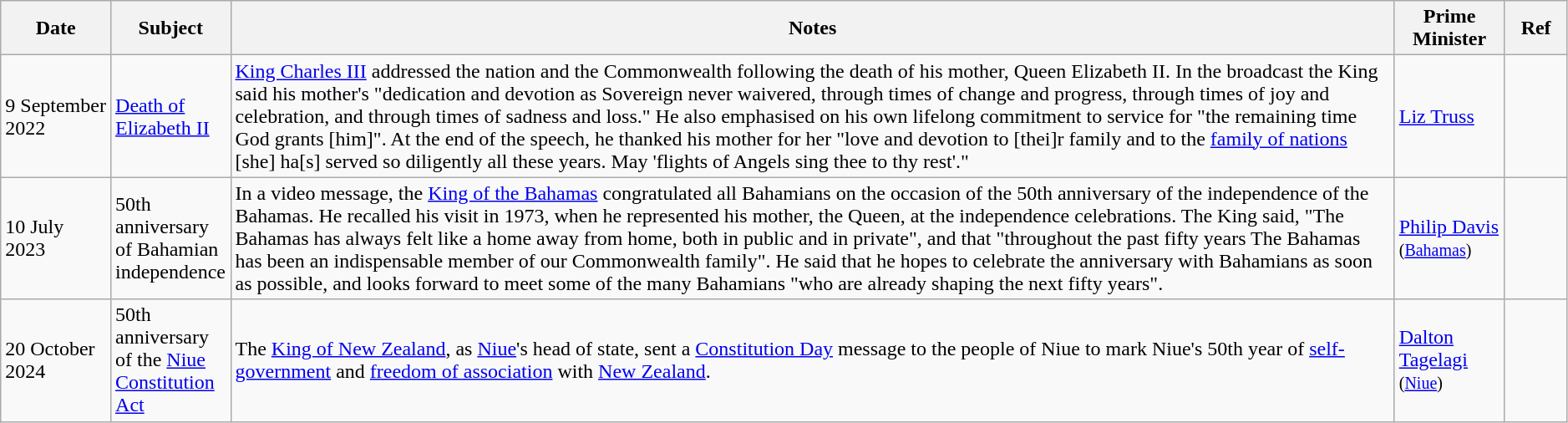<table class="wikitable" style="width:99%">
<tr>
<th style="width:7%;">Date</th>
<th style="width:7%;">Subject</th>
<th style="width:74%;">Notes</th>
<th style="width:7%;">Prime Minister</th>
<th style="width:4%;">Ref</th>
</tr>
<tr>
<td>9 September 2022</td>
<td><a href='#'>Death of Elizabeth II</a></td>
<td><a href='#'>King Charles III</a> addressed the nation and the Commonwealth following the death of his mother, Queen Elizabeth II. In the broadcast the King said his mother's "dedication and devotion as Sovereign never waivered, through times of change and progress, through times of joy and celebration, and through times of sadness and loss." He also emphasised on his own lifelong commitment to service for "the remaining time God grants [him]". At the end of the speech, he thanked his mother for her "love and devotion to [thei]r family and to the <a href='#'>family of nations</a> [she] ha[s] served so diligently all these years. May 'flights of Angels sing thee to thy rest'."</td>
<td><a href='#'>Liz Truss</a></td>
<td></td>
</tr>
<tr>
<td>10 July 2023</td>
<td>50th anniversary of Bahamian independence</td>
<td>In a video message, the <a href='#'>King of the Bahamas</a> congratulated all Bahamians on the occasion of the 50th anniversary of the independence of the Bahamas. He recalled his visit in 1973, when he represented his mother, the Queen, at the independence celebrations. The King said, "The Bahamas has always felt like a home away from home, both in public and in private", and that "throughout the past fifty years The Bahamas has been an indispensable member of our Commonwealth family". He said that he hopes to celebrate the anniversary with Bahamians as soon as possible, and looks forward to meet some of the many Bahamians "who are already shaping the next fifty years".</td>
<td><a href='#'>Philip Davis</a> <br><small>(<a href='#'>Bahamas</a>)</small></td>
<td></td>
</tr>
<tr>
<td>20 October 2024</td>
<td>50th anniversary of the <a href='#'>Niue Constitution Act</a></td>
<td>The <a href='#'>King of New Zealand</a>, as <a href='#'>Niue</a>'s head of state, sent a <a href='#'>Constitution Day</a> message to the people of Niue to mark Niue's 50th year of <a href='#'>self-government</a> and <a href='#'>freedom of association</a> with <a href='#'>New Zealand</a>.</td>
<td><a href='#'>Dalton Tagelagi</a> <br><small>(<a href='#'>Niue</a>)</small></td>
<td></td>
</tr>
</table>
